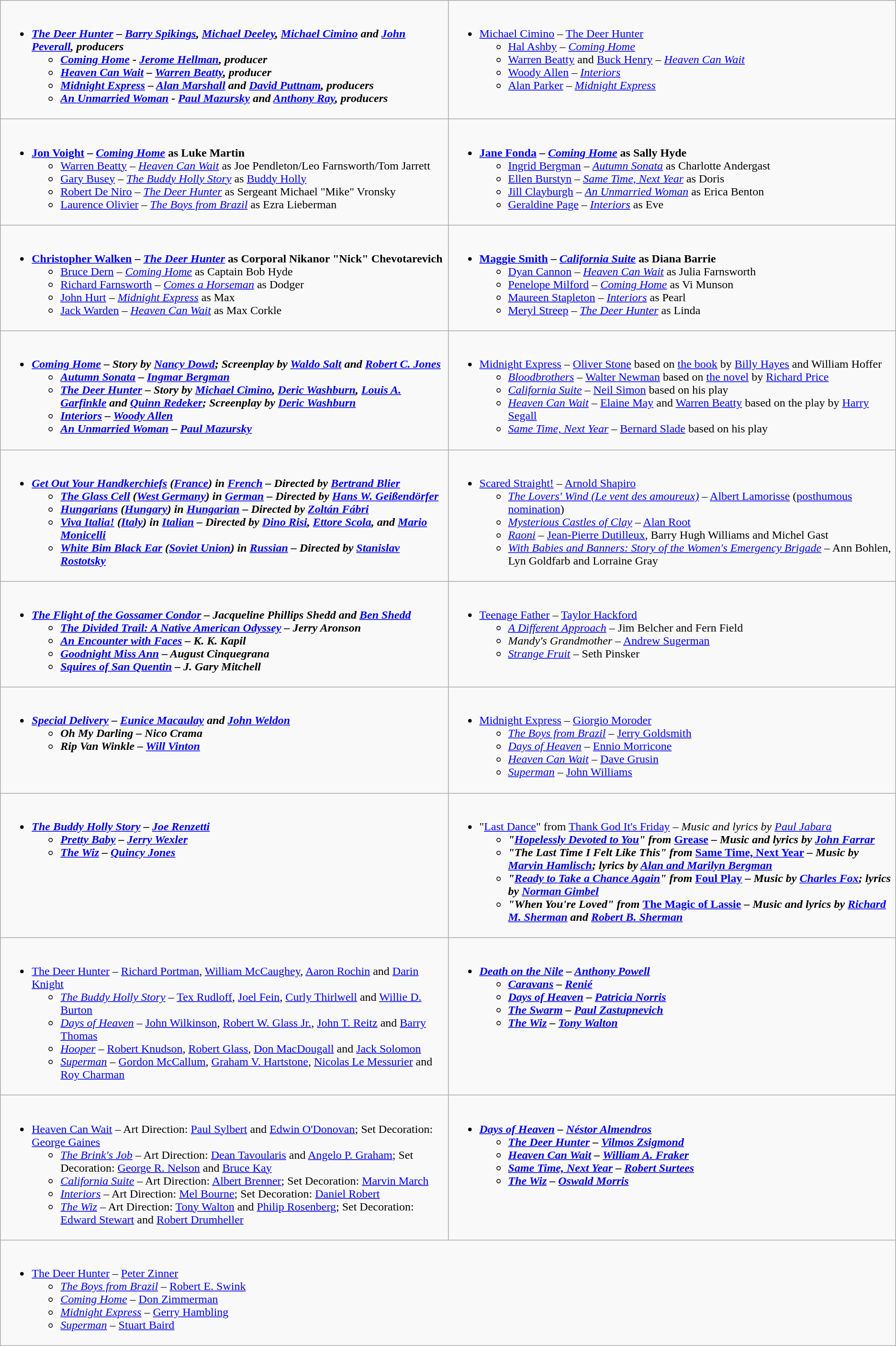<table class=wikitable>
<tr>
<td valign="top" width="50%"><br><ul><li><strong><em><a href='#'>The Deer Hunter</a><em> – <a href='#'>Barry Spikings</a>, <a href='#'>Michael Deeley</a>, <a href='#'>Michael Cimino</a> and <a href='#'>John Peverall</a>, producers<strong><ul><li></em><a href='#'>Coming Home</a><em> - <a href='#'>Jerome Hellman</a>, producer</li><li></em><a href='#'>Heaven Can Wait</a><em> – <a href='#'>Warren Beatty</a>, producer</li><li></em><a href='#'>Midnight Express</a><em> – <a href='#'>Alan Marshall</a> and <a href='#'>David Puttnam</a>, producers</li><li></em><a href='#'>An Unmarried Woman</a><em> - <a href='#'>Paul Mazursky</a> and <a href='#'>Anthony Ray</a>, producers</li></ul></li></ul></td>
<td valign="top" width="50%"><br><ul><li></strong><a href='#'>Michael Cimino</a> – </em><a href='#'>The Deer Hunter</a></em></strong><ul><li><a href='#'>Hal Ashby</a> – <em><a href='#'>Coming Home</a></em></li><li><a href='#'>Warren Beatty</a> and <a href='#'>Buck Henry</a> – <em><a href='#'>Heaven Can Wait</a></em></li><li><a href='#'>Woody Allen</a> – <em><a href='#'>Interiors</a></em></li><li><a href='#'>Alan Parker</a> – <em><a href='#'>Midnight Express</a></em></li></ul></li></ul></td>
</tr>
<tr>
<td valign="top"><br><ul><li><strong><a href='#'>Jon Voight</a> – <em><a href='#'>Coming Home</a></em> as Luke Martin</strong><ul><li><a href='#'>Warren Beatty</a> – <em><a href='#'>Heaven Can Wait</a></em> as Joe Pendleton/Leo Farnsworth/Tom Jarrett</li><li><a href='#'>Gary Busey</a> – <em><a href='#'>The Buddy Holly Story</a></em> as <a href='#'>Buddy Holly</a></li><li><a href='#'>Robert De Niro</a> – <em><a href='#'>The Deer Hunter</a></em> as Sergeant Michael "Mike" Vronsky</li><li><a href='#'>Laurence Olivier</a> – <em><a href='#'>The Boys from Brazil</a></em> as Ezra Lieberman</li></ul></li></ul></td>
<td valign="top"><br><ul><li><strong><a href='#'>Jane Fonda</a> – <em><a href='#'>Coming Home</a></em> as Sally Hyde</strong><ul><li><a href='#'>Ingrid Bergman</a> – <em><a href='#'>Autumn Sonata</a></em> as Charlotte Andergast</li><li><a href='#'>Ellen Burstyn</a> – <em><a href='#'>Same Time, Next Year</a></em> as Doris</li><li><a href='#'>Jill Clayburgh</a> – <em><a href='#'>An Unmarried Woman</a></em> as Erica Benton</li><li><a href='#'>Geraldine Page</a> – <em><a href='#'>Interiors</a></em> as Eve</li></ul></li></ul></td>
</tr>
<tr>
<td valign="top"><br><ul><li><strong><a href='#'>Christopher Walken</a> – <em><a href='#'>The Deer Hunter</a></em> as Corporal Nikanor "Nick" Chevotarevich</strong><ul><li><a href='#'>Bruce Dern</a> – <em><a href='#'>Coming Home</a></em> as Captain Bob Hyde</li><li><a href='#'>Richard Farnsworth</a> – <em><a href='#'>Comes a Horseman</a></em> as Dodger</li><li><a href='#'>John Hurt</a> – <em><a href='#'>Midnight Express</a></em> as Max</li><li><a href='#'>Jack Warden</a> – <em><a href='#'>Heaven Can Wait</a></em> as Max Corkle</li></ul></li></ul></td>
<td valign="top"><br><ul><li><strong><a href='#'>Maggie Smith</a> – <em><a href='#'>California Suite</a></em> as Diana Barrie</strong><ul><li><a href='#'>Dyan Cannon</a> – <em><a href='#'>Heaven Can Wait</a></em> as Julia Farnsworth</li><li><a href='#'>Penelope Milford</a> – <em><a href='#'>Coming Home</a></em> as Vi Munson</li><li><a href='#'>Maureen Stapleton</a> – <em><a href='#'>Interiors</a></em> as Pearl</li><li><a href='#'>Meryl Streep</a> – <em><a href='#'>The Deer Hunter</a></em> as Linda</li></ul></li></ul></td>
</tr>
<tr>
<td valign="top"><br><ul><li><strong><em><a href='#'>Coming Home</a><em> – Story by <a href='#'>Nancy Dowd</a>; Screenplay by <a href='#'>Waldo Salt</a> and <a href='#'>Robert C. Jones</a><strong><ul><li></em><a href='#'>Autumn Sonata</a><em> – <a href='#'>Ingmar Bergman</a></li><li></em><a href='#'>The Deer Hunter</a><em> – Story by <a href='#'>Michael Cimino</a>, <a href='#'>Deric Washburn</a>, <a href='#'>Louis A. Garfinkle</a> and <a href='#'>Quinn Redeker</a>; Screenplay by <a href='#'>Deric Washburn</a></li><li></em><a href='#'>Interiors</a><em> – <a href='#'>Woody Allen</a></li><li></em><a href='#'>An Unmarried Woman</a><em> – <a href='#'>Paul Mazursky</a></li></ul></li></ul></td>
<td valign="top"><br><ul><li></em></strong><a href='#'>Midnight Express</a></em> – <a href='#'>Oliver Stone</a> based on <a href='#'>the book</a> by <a href='#'>Billy Hayes</a> and William Hoffer</strong><ul><li><em><a href='#'>Bloodbrothers</a></em> – <a href='#'>Walter Newman</a> based on <a href='#'>the novel</a> by <a href='#'>Richard Price</a></li><li><em><a href='#'>California Suite</a></em> – <a href='#'>Neil Simon</a> based on his play</li><li><em><a href='#'>Heaven Can Wait</a></em> – <a href='#'>Elaine May</a> and <a href='#'>Warren Beatty</a> based on the play by <a href='#'>Harry Segall</a></li><li><em><a href='#'>Same Time, Next Year</a></em> – <a href='#'>Bernard Slade</a> based on his play</li></ul></li></ul></td>
</tr>
<tr>
<td valign="top"><br><ul><li><strong><em><a href='#'>Get Out Your Handkerchiefs</a><em> (<a href='#'>France</a>) in <a href='#'>French</a> – Directed by <a href='#'>Bertrand Blier</a><strong><ul><li></em><a href='#'>The Glass Cell</a><em> (<a href='#'>West Germany</a>) in <a href='#'>German</a> – Directed by <a href='#'>Hans W. Geißendörfer</a></li><li></em><a href='#'>Hungarians</a><em> (<a href='#'>Hungary</a>) in <a href='#'>Hungarian</a> – Directed by <a href='#'>Zoltán Fábri</a></li><li></em><a href='#'>Viva Italia!</a><em> (<a href='#'>Italy</a>) in <a href='#'>Italian</a> – Directed by <a href='#'>Dino Risi</a>, <a href='#'>Ettore Scola</a>, and <a href='#'>Mario Monicelli</a></li><li></em><a href='#'>White Bim Black Ear</a><em> (<a href='#'>Soviet Union</a>) in <a href='#'>Russian</a> – Directed by <a href='#'>Stanislav Rostotsky</a></li></ul></li></ul></td>
<td valign="top"><br><ul><li></em></strong><a href='#'>Scared Straight!</a></em> – <a href='#'>Arnold Shapiro</a></strong><ul><li><em><a href='#'>The Lovers' Wind (Le vent des amoureux)</a></em> – <a href='#'>Albert Lamorisse</a> (<a href='#'>posthumous nomination</a>)</li><li><em><a href='#'>Mysterious Castles of Clay</a></em> – <a href='#'>Alan Root</a></li><li><em><a href='#'>Raoni</a></em> – <a href='#'>Jean-Pierre Dutilleux</a>, Barry Hugh Williams and Michel Gast</li><li><em><a href='#'>With Babies and Banners: Story of the Women's Emergency Brigade</a></em> – Ann Bohlen, Lyn Goldfarb and Lorraine Gray</li></ul></li></ul></td>
</tr>
<tr>
<td valign="top"><br><ul><li><strong><em><a href='#'>The Flight of the Gossamer Condor</a><em> – Jacqueline Phillips Shedd and <a href='#'>Ben Shedd</a><strong><ul><li></em><a href='#'>The Divided Trail: A Native American Odyssey</a><em> – Jerry Aronson</li><li></em><a href='#'>An Encounter with Faces</a><em> – K. K. Kapil</li><li></em><a href='#'>Goodnight Miss Ann</a><em> – August Cinquegrana</li><li></em><a href='#'>Squires of San Quentin</a><em> – J. Gary Mitchell</li></ul></li></ul></td>
<td valign="top"><br><ul><li></em></strong><a href='#'>Teenage Father</a></em> – <a href='#'>Taylor Hackford</a></strong><ul><li><em><a href='#'>A Different Approach</a></em> – Jim Belcher and Fern Field</li><li><em>Mandy's Grandmother</em> – <a href='#'>Andrew Sugerman</a></li><li><em><a href='#'>Strange Fruit</a></em> – Seth Pinsker</li></ul></li></ul></td>
</tr>
<tr>
<td valign="top"><br><ul><li><strong><em><a href='#'>Special Delivery</a><em> – <a href='#'>Eunice Macaulay</a> and <a href='#'>John Weldon</a><strong><ul><li></em>Oh My Darling<em> – Nico Crama</li><li></em>Rip Van Winkle<em> – <a href='#'>Will Vinton</a></li></ul></li></ul></td>
<td valign="top"><br><ul><li></em></strong><a href='#'>Midnight Express</a></em> – <a href='#'>Giorgio Moroder</a></strong><ul><li><em><a href='#'>The Boys from Brazil</a></em> – <a href='#'>Jerry Goldsmith</a></li><li><em><a href='#'>Days of Heaven</a></em> – <a href='#'>Ennio Morricone</a></li><li><em><a href='#'>Heaven Can Wait</a></em> – <a href='#'>Dave Grusin</a></li><li><em><a href='#'>Superman</a></em> – <a href='#'>John Williams</a></li></ul></li></ul></td>
</tr>
<tr>
<td valign="top"><br><ul><li><strong><em><a href='#'>The Buddy Holly Story</a><em> – <a href='#'>Joe Renzetti</a><strong><ul><li></em><a href='#'>Pretty Baby</a><em> – <a href='#'>Jerry Wexler</a></li><li></em><a href='#'>The Wiz</a><em> – <a href='#'>Quincy Jones</a></li></ul></li></ul></td>
<td valign="top"><br><ul><li></strong>"<a href='#'>Last Dance</a>" from </em><a href='#'>Thank God It's Friday</a><em> – Music and lyrics by <a href='#'>Paul Jabara</a><strong><ul><li>"<a href='#'>Hopelessly Devoted to You</a>" from </em><a href='#'>Grease</a><em> – Music and lyrics by <a href='#'>John Farrar</a></li><li>"The Last Time I Felt Like This" from </em><a href='#'>Same Time, Next Year</a><em> – Music by <a href='#'>Marvin Hamlisch</a>; lyrics by <a href='#'>Alan and Marilyn Bergman</a></li><li>"<a href='#'>Ready to Take a Chance Again</a>" from </em><a href='#'>Foul Play</a><em> – Music by <a href='#'>Charles Fox</a>; lyrics by <a href='#'>Norman Gimbel</a></li><li>"When You're Loved" from </em><a href='#'>The Magic of Lassie</a><em> – Music and lyrics by <a href='#'>Richard M. Sherman</a> and <a href='#'>Robert B. Sherman</a></li></ul></li></ul></td>
</tr>
<tr>
<td valign="top"><br><ul><li></em></strong><a href='#'>The Deer Hunter</a></em> – <a href='#'>Richard Portman</a>, <a href='#'>William McCaughey</a>, <a href='#'>Aaron Rochin</a> and <a href='#'>Darin Knight</a></strong><ul><li><em><a href='#'>The Buddy Holly Story</a></em> – <a href='#'>Tex Rudloff</a>, <a href='#'>Joel Fein</a>, <a href='#'>Curly Thirlwell</a> and <a href='#'>Willie D. Burton</a></li><li><em><a href='#'>Days of Heaven</a></em> – <a href='#'>John Wilkinson</a>, <a href='#'>Robert W. Glass Jr.</a>, <a href='#'>John T. Reitz</a> and <a href='#'>Barry Thomas</a></li><li><em><a href='#'>Hooper</a></em> – <a href='#'>Robert Knudson</a>, <a href='#'>Robert Glass</a>, <a href='#'>Don MacDougall</a> and <a href='#'>Jack Solomon</a></li><li><em><a href='#'>Superman</a></em> – <a href='#'>Gordon McCallum</a>, <a href='#'>Graham V. Hartstone</a>, <a href='#'>Nicolas Le Messurier</a> and <a href='#'>Roy Charman</a></li></ul></li></ul></td>
<td valign="top"><br><ul><li><strong><em><a href='#'>Death on the Nile</a><em> – <a href='#'>Anthony Powell</a><strong><ul><li></em><a href='#'>Caravans</a><em> – <a href='#'>Renié</a></li><li></em><a href='#'>Days of Heaven</a><em> – <a href='#'>Patricia Norris</a></li><li></em><a href='#'>The Swarm</a><em> – <a href='#'>Paul Zastupnevich</a></li><li></em><a href='#'>The Wiz</a><em> – <a href='#'>Tony Walton</a></li></ul></li></ul></td>
</tr>
<tr>
<td valign="top"><br><ul><li></em></strong><a href='#'>Heaven Can Wait</a></em> – Art Direction: <a href='#'>Paul Sylbert</a> and <a href='#'>Edwin O'Donovan</a>; Set Decoration: <a href='#'>George Gaines</a></strong><ul><li><em><a href='#'>The Brink's Job</a></em> – Art Direction: <a href='#'>Dean Tavoularis</a> and <a href='#'>Angelo P. Graham</a>; Set Decoration: <a href='#'>George R. Nelson</a> and <a href='#'>Bruce Kay</a></li><li><em><a href='#'>California Suite</a></em> – Art Direction: <a href='#'>Albert Brenner</a>; Set Decoration: <a href='#'>Marvin March</a></li><li><em><a href='#'>Interiors</a></em> – Art Direction: <a href='#'>Mel Bourne</a>; Set Decoration: <a href='#'>Daniel Robert</a></li><li><em><a href='#'>The Wiz</a></em> – Art Direction: <a href='#'>Tony Walton</a> and <a href='#'>Philip Rosenberg</a>; Set Decoration: <a href='#'>Edward Stewart</a> and <a href='#'>Robert Drumheller</a></li></ul></li></ul></td>
<td valign="top"><br><ul><li><strong><em><a href='#'>Days of Heaven</a><em> – <a href='#'>Néstor Almendros</a><strong><ul><li></em><a href='#'>The Deer Hunter</a><em> – <a href='#'>Vilmos Zsigmond</a></li><li></em><a href='#'>Heaven Can Wait</a><em> – <a href='#'>William A. Fraker</a></li><li></em><a href='#'>Same Time, Next Year</a><em> – <a href='#'>Robert Surtees</a></li><li></em><a href='#'>The Wiz</a><em> – <a href='#'>Oswald Morris</a></li></ul></li></ul></td>
</tr>
<tr>
<td colspan="2" valign="top"><br><ul><li></em></strong><a href='#'>The Deer Hunter</a></em> – <a href='#'>Peter Zinner</a></strong><ul><li><em><a href='#'>The Boys from Brazil</a></em> – <a href='#'>Robert E. Swink</a></li><li><em><a href='#'>Coming Home</a></em> – <a href='#'>Don Zimmerman</a></li><li><em><a href='#'>Midnight Express</a></em> – <a href='#'>Gerry Hambling</a></li><li><em><a href='#'>Superman</a></em> – <a href='#'>Stuart Baird</a></li></ul></li></ul></td>
</tr>
</table>
